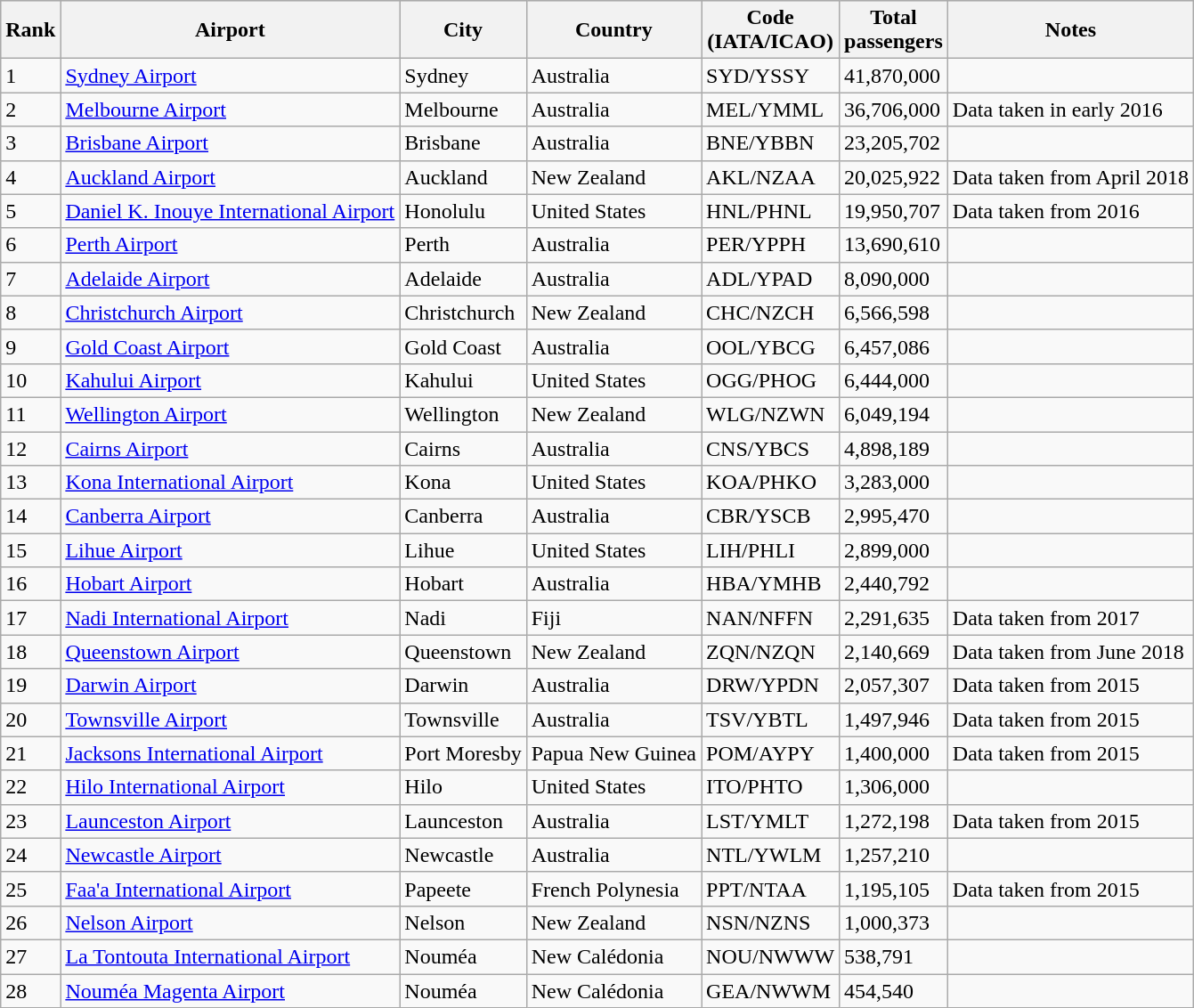<table class="wikitable sortable" width= align=>
<tr style="background:lightgrey;">
<th>Rank</th>
<th>Airport</th>
<th>City</th>
<th>Country</th>
<th>Code<br>(IATA/ICAO)</th>
<th>Total<br>passengers</th>
<th>Notes</th>
</tr>
<tr>
<td>1</td>
<td> <a href='#'>Sydney Airport</a></td>
<td>Sydney</td>
<td>Australia</td>
<td>SYD/YSSY</td>
<td>41,870,000</td>
<td></td>
</tr>
<tr>
<td>2</td>
<td> <a href='#'>Melbourne Airport</a></td>
<td>Melbourne</td>
<td>Australia</td>
<td>MEL/YMML</td>
<td>36,706,000</td>
<td>Data taken in early 2016</td>
</tr>
<tr>
<td>3</td>
<td> <a href='#'>Brisbane Airport</a></td>
<td>Brisbane</td>
<td>Australia</td>
<td>BNE/YBBN</td>
<td>23,205,702</td>
<td></td>
</tr>
<tr>
<td>4</td>
<td> <a href='#'>Auckland Airport</a></td>
<td>Auckland</td>
<td>New Zealand</td>
<td>AKL/NZAA</td>
<td>20,025,922</td>
<td>Data taken from April 2018</td>
</tr>
<tr>
<td>5</td>
<td> <a href='#'>Daniel K. Inouye International Airport</a></td>
<td>Honolulu</td>
<td>United States</td>
<td>HNL/PHNL</td>
<td>19,950,707</td>
<td>Data taken from 2016</td>
</tr>
<tr>
<td>6</td>
<td> <a href='#'>Perth Airport</a></td>
<td>Perth</td>
<td>Australia</td>
<td>PER/YPPH</td>
<td>13,690,610</td>
<td></td>
</tr>
<tr>
<td>7</td>
<td> <a href='#'>Adelaide Airport</a></td>
<td>Adelaide</td>
<td>Australia</td>
<td>ADL/YPAD</td>
<td>8,090,000</td>
<td></td>
</tr>
<tr>
<td>8</td>
<td> <a href='#'>Christchurch Airport</a></td>
<td>Christchurch</td>
<td>New Zealand</td>
<td>CHC/NZCH</td>
<td>6,566,598</td>
<td></td>
</tr>
<tr>
<td>9</td>
<td> <a href='#'>Gold Coast Airport</a></td>
<td>Gold Coast</td>
<td>Australia</td>
<td>OOL/YBCG</td>
<td>6,457,086</td>
<td></td>
</tr>
<tr>
<td>10</td>
<td> <a href='#'>Kahului Airport</a></td>
<td>Kahului</td>
<td>United States</td>
<td>OGG/PHOG</td>
<td>6,444,000</td>
<td></td>
</tr>
<tr>
<td>11</td>
<td> <a href='#'>Wellington Airport</a></td>
<td>Wellington</td>
<td>New Zealand</td>
<td>WLG/NZWN</td>
<td>6,049,194</td>
<td></td>
</tr>
<tr>
<td>12</td>
<td> <a href='#'>Cairns Airport</a></td>
<td>Cairns</td>
<td>Australia</td>
<td>CNS/YBCS</td>
<td>4,898,189</td>
<td></td>
</tr>
<tr>
<td>13</td>
<td> <a href='#'>Kona International Airport</a></td>
<td>Kona</td>
<td>United States</td>
<td>KOA/PHKO</td>
<td>3,283,000</td>
<td></td>
</tr>
<tr>
<td>14</td>
<td> <a href='#'>Canberra Airport</a></td>
<td>Canberra</td>
<td>Australia</td>
<td>CBR/YSCB</td>
<td>2,995,470</td>
<td></td>
</tr>
<tr>
<td>15</td>
<td> <a href='#'>Lihue Airport</a></td>
<td>Lihue</td>
<td>United States</td>
<td>LIH/PHLI</td>
<td>2,899,000</td>
<td></td>
</tr>
<tr>
<td>16</td>
<td> <a href='#'>Hobart Airport</a></td>
<td>Hobart</td>
<td>Australia</td>
<td>HBA/YMHB</td>
<td>2,440,792</td>
<td></td>
</tr>
<tr>
<td>17</td>
<td> <a href='#'>Nadi International Airport</a></td>
<td>Nadi</td>
<td>Fiji</td>
<td>NAN/NFFN</td>
<td>2,291,635</td>
<td>Data taken from 2017</td>
</tr>
<tr>
<td>18</td>
<td> <a href='#'>Queenstown Airport</a></td>
<td>Queenstown</td>
<td>New Zealand</td>
<td>ZQN/NZQN</td>
<td>2,140,669</td>
<td>Data taken from June 2018</td>
</tr>
<tr>
<td>19</td>
<td> <a href='#'>Darwin Airport</a></td>
<td>Darwin</td>
<td>Australia</td>
<td>DRW/YPDN</td>
<td>2,057,307</td>
<td>Data taken from 2015</td>
</tr>
<tr>
<td>20</td>
<td> <a href='#'>Townsville Airport</a></td>
<td>Townsville</td>
<td>Australia</td>
<td>TSV/YBTL</td>
<td>1,497,946</td>
<td>Data taken from 2015</td>
</tr>
<tr>
<td>21</td>
<td> <a href='#'>Jacksons International Airport</a></td>
<td>Port Moresby</td>
<td>Papua New Guinea</td>
<td>POM/AYPY</td>
<td>1,400,000</td>
<td>Data taken from 2015</td>
</tr>
<tr>
<td>22</td>
<td> <a href='#'>Hilo International Airport</a></td>
<td>Hilo</td>
<td>United States</td>
<td>ITO/PHTO</td>
<td>1,306,000</td>
<td></td>
</tr>
<tr>
<td>23</td>
<td> <a href='#'>Launceston Airport</a></td>
<td>Launceston</td>
<td>Australia</td>
<td>LST/YMLT</td>
<td>1,272,198</td>
<td>Data taken from 2015</td>
</tr>
<tr>
<td>24</td>
<td> <a href='#'>Newcastle Airport</a></td>
<td>Newcastle</td>
<td>Australia</td>
<td>NTL/YWLM</td>
<td>1,257,210</td>
<td></td>
</tr>
<tr>
<td>25</td>
<td> <a href='#'>Faa'a International Airport</a></td>
<td>Papeete</td>
<td>French Polynesia</td>
<td>PPT/NTAA</td>
<td>1,195,105</td>
<td>Data taken from 2015</td>
</tr>
<tr>
<td>26</td>
<td><a href='#'> Nelson Airport</a></td>
<td>Nelson</td>
<td>New Zealand</td>
<td>NSN/NZNS</td>
<td>1,000,373</td>
<td></td>
</tr>
<tr>
<td>27</td>
<td> <a href='#'>La Tontouta International Airport</a></td>
<td>Nouméa</td>
<td>New Calédonia</td>
<td>NOU/NWWW</td>
<td>538,791</td>
<td></td>
</tr>
<tr>
<td>28</td>
<td> <a href='#'>Nouméa Magenta Airport</a></td>
<td>Nouméa</td>
<td>New Calédonia</td>
<td>GEA/NWWM</td>
<td>454,540</td>
<td></td>
</tr>
</table>
